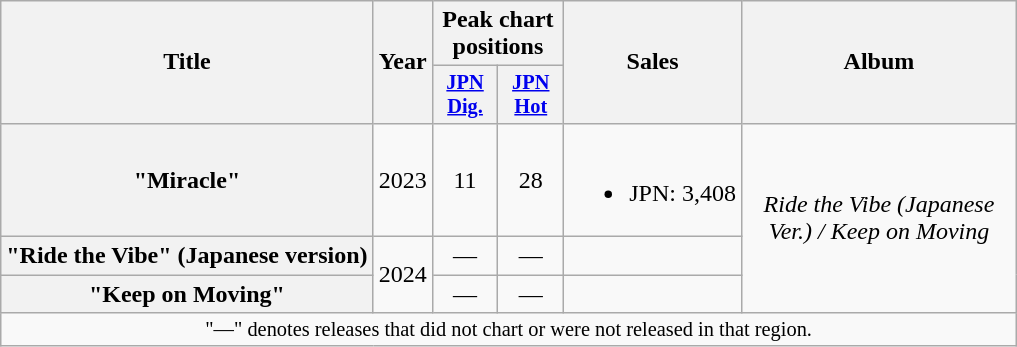<table class="wikitable plainrowheaders" style="text-align:center">
<tr>
<th scope="col" rowspan="2">Title</th>
<th scope="col" rowspan="2">Year</th>
<th scope="col" colspan="2">Peak chart positions</th>
<th scope="col" rowspan="2">Sales</th>
<th rowspan="2" scope="col" style="width:11em">Album</th>
</tr>
<tr>
<th scope="col" style="width:2.75em;font-size:85%"><a href='#'>JPN<br>Dig.</a><br></th>
<th scope="col" style="width:2.75em;font-size:85%"><a href='#'>JPN<br>Hot</a><br></th>
</tr>
<tr>
<th scope="row">"Miracle"</th>
<td>2023</td>
<td>11</td>
<td>28</td>
<td><br><ul><li>JPN: 3,408 </li></ul></td>
<td rowspan="3"><em>Ride the Vibe (Japanese Ver.) / Keep on Moving</em></td>
</tr>
<tr>
<th scope="row">"Ride the Vibe" (Japanese version)</th>
<td rowspan="2">2024</td>
<td>—</td>
<td>—</td>
<td></td>
</tr>
<tr>
<th scope="row">"Keep on Moving"</th>
<td>—</td>
<td>—</td>
<td></td>
</tr>
<tr>
<td colspan="6" style="font-size:85%">"—" denotes releases that did not chart or were not released in that region.</td>
</tr>
</table>
